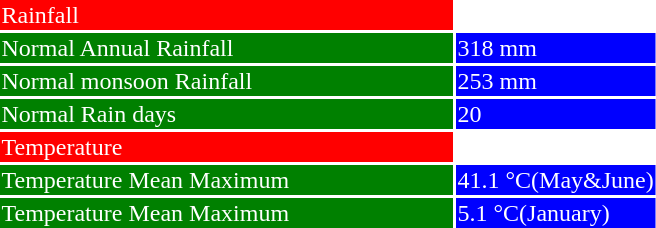<table style="color:white">
<tr>
<td bgcolor="red">Rainfall</td>
</tr>
<tr>
<td width="300" bgcolor="green">Normal Annual Rainfall</td>
<td bgcolor="blue">318 mm</td>
</tr>
<tr>
<td width="300" bgcolor="green">Normal monsoon Rainfall</td>
<td bgcolor="blue">253 mm</td>
</tr>
<tr>
<td width="300" bgcolor="green">Normal Rain days</td>
<td bgcolor="blue">20</td>
</tr>
<tr>
<td bgcolor="red">Temperature</td>
</tr>
<tr>
<td width="300" bgcolor="green">Temperature Mean Maximum</td>
<td bgcolor="blue">41.1 °C(May&June)</td>
</tr>
<tr>
<td width="300" bgcolor="green">Temperature Mean Maximum</td>
<td bgcolor="blue">5.1 °C(January)</td>
</tr>
</table>
